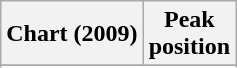<table class="wikitable sortable plainrowheaders" style="text-align:center">
<tr>
<th scope="col">Chart (2009)</th>
<th scope="col">Peak<br>position</th>
</tr>
<tr>
</tr>
<tr>
</tr>
</table>
